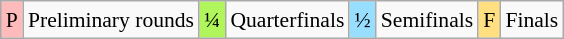<table class="wikitable" style="margin:0.5em auto; font-size:90%; line-height:1.25em;">
<tr>
<td bgcolor="#FFBBBB">P</td>
<td>Preliminary rounds</td>
<td bgcolor="#AFF55B">¼</td>
<td>Quarterfinals</td>
<td bgcolor="#97DEFF">½</td>
<td>Semifinals</td>
<td bgcolor="#FFDF80">F</td>
<td>Finals</td>
</tr>
</table>
